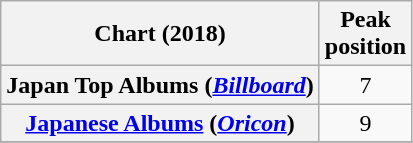<table class="wikitable sortable plainrowheaders">
<tr>
<th>Chart (2018)</th>
<th>Peak<br>position</th>
</tr>
<tr>
<th scope="row">Japan Top Albums (<em><a href='#'>Billboard</a></em>)</th>
<td align="center">7</td>
</tr>
<tr>
<th scope="row"><a href='#'>Japanese Albums</a> (<em><a href='#'>Oricon</a></em>)</th>
<td align="center">9</td>
</tr>
<tr>
</tr>
</table>
